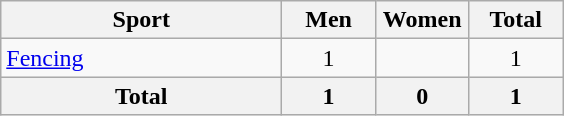<table class="wikitable sortable" style="text-align:center;">
<tr>
<th width=180>Sport</th>
<th width=55>Men</th>
<th width=55>Women</th>
<th width=55>Total</th>
</tr>
<tr>
<td align=left><a href='#'>Fencing</a></td>
<td>1</td>
<td></td>
<td>1</td>
</tr>
<tr class="sortbottom">
<th>Total</th>
<th>1</th>
<th>0</th>
<th>1</th>
</tr>
</table>
